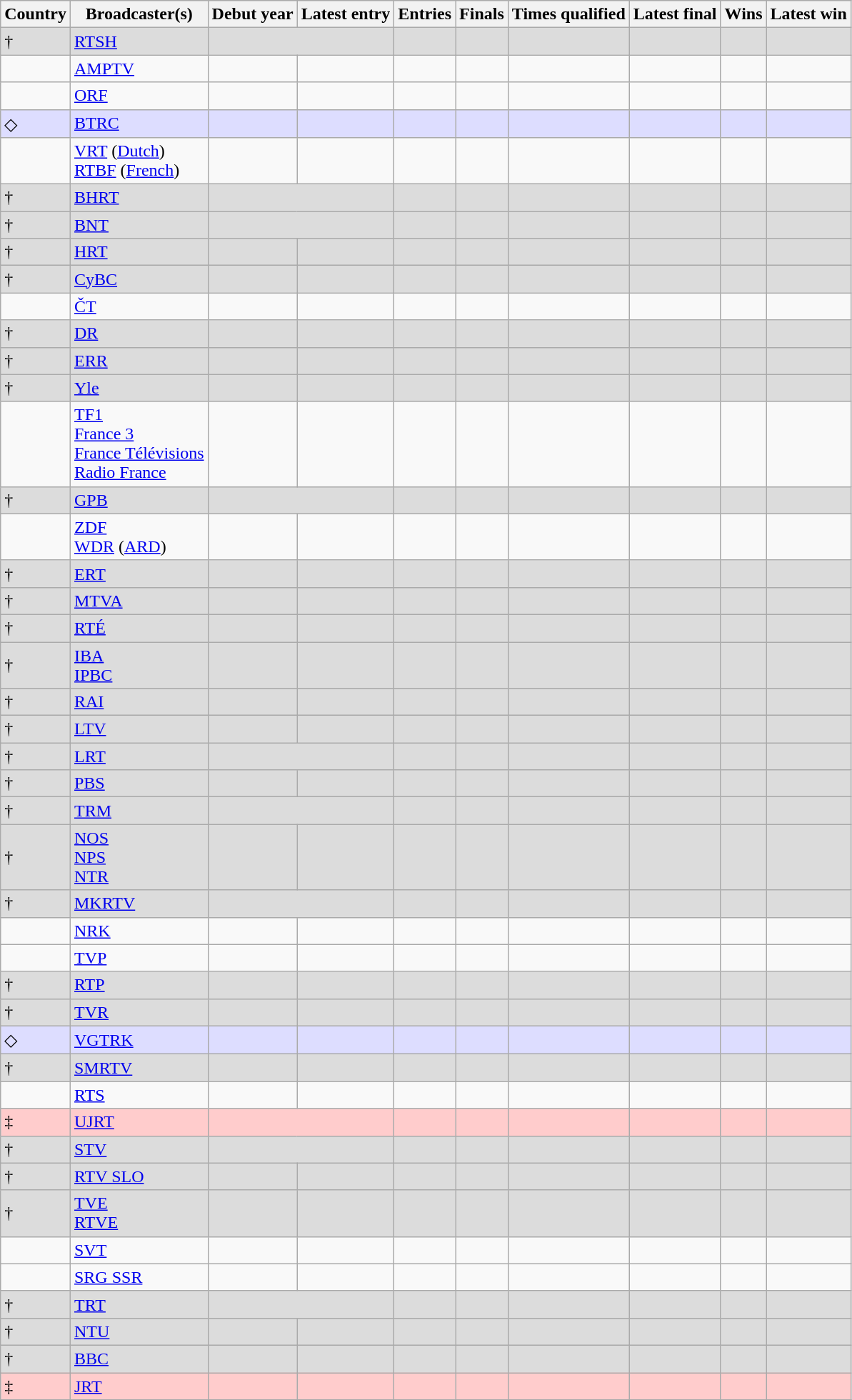<table class="wikitable sortable">
<tr style="background:#efefef">
<th>Country</th>
<th>Broadcaster(s)</th>
<th>Debut year</th>
<th>Latest entry</th>
<th>Entries </th>
<th>Finals</th>
<th>Times qualified</th>
<th>Latest final</th>
<th>Wins</th>
<th>Latest win</th>
</tr>
<tr bgcolor=#dcdcdc>
<td> †</td>
<td><a href='#'>RTSH</a></td>
<td colspan="2"></td>
<td></td>
<td></td>
<td></td>
<td></td>
<td></td>
<td></td>
</tr>
<tr>
<td></td>
<td><a href='#'>AMPTV</a></td>
<td></td>
<td></td>
<td></td>
<td></td>
<td></td>
<td></td>
<td></td>
<td></td>
</tr>
<tr>
<td></td>
<td><a href='#'>ORF</a></td>
<td></td>
<td></td>
<td></td>
<td></td>
<td></td>
<td></td>
<td></td>
<td></td>
</tr>
<tr bgcolor="#ddddff">
<td> ◇</td>
<td><a href='#'>BTRC</a></td>
<td></td>
<td></td>
<td></td>
<td></td>
<td></td>
<td></td>
<td></td>
<td></td>
</tr>
<tr>
<td></td>
<td><a href='#'>VRT</a> (<a href='#'>Dutch</a>)<br><a href='#'>RTBF</a> (<a href='#'>French</a>)</td>
<td></td>
<td></td>
<td></td>
<td></td>
<td></td>
<td></td>
<td></td>
<td></td>
</tr>
<tr bgcolor="#dcdcdc">
<td> †</td>
<td><a href='#'>BHRT</a></td>
<td colspan="2"></td>
<td></td>
<td></td>
<td></td>
<td></td>
<td></td>
<td></td>
</tr>
<tr bgcolor="#dcdcdc">
<td> †</td>
<td><a href='#'>BNT</a></td>
<td colspan="2"></td>
<td></td>
<td></td>
<td></td>
<td></td>
<td></td>
<td></td>
</tr>
<tr bgcolor=#dcdcdc>
<td> †</td>
<td><a href='#'>HRT</a></td>
<td></td>
<td></td>
<td></td>
<td></td>
<td></td>
<td></td>
<td></td>
<td></td>
</tr>
<tr bgcolor="#dcdcdc">
<td> †</td>
<td><a href='#'>CyBC</a></td>
<td></td>
<td></td>
<td></td>
<td></td>
<td></td>
<td></td>
<td></td>
<td></td>
</tr>
<tr>
<td></td>
<td><a href='#'>ČT</a></td>
<td></td>
<td></td>
<td></td>
<td></td>
<td></td>
<td></td>
<td></td>
<td></td>
</tr>
<tr bgcolor="#dcdcdc">
<td> †</td>
<td><a href='#'>DR</a></td>
<td></td>
<td></td>
<td></td>
<td></td>
<td></td>
<td></td>
<td></td>
<td></td>
</tr>
<tr bgcolor=#dcdcdc>
<td> †</td>
<td><a href='#'>ERR</a></td>
<td></td>
<td></td>
<td></td>
<td></td>
<td></td>
<td></td>
<td></td>
<td></td>
</tr>
<tr bgcolor="#dcdcdc">
<td> †</td>
<td><a href='#'>Yle</a></td>
<td></td>
<td></td>
<td></td>
<td></td>
<td></td>
<td></td>
<td></td>
<td></td>
</tr>
<tr>
<td></td>
<td><a href='#'>TF1</a> <br><a href='#'>France 3</a> <br><a href='#'>France Télévisions</a> <br><a href='#'>Radio France</a> </td>
<td></td>
<td></td>
<td></td>
<td></td>
<td></td>
<td></td>
<td></td>
<td></td>
</tr>
<tr bgcolor="#dcdcdc">
<td> †</td>
<td><a href='#'>GPB</a></td>
<td colspan="2"></td>
<td></td>
<td></td>
<td></td>
<td></td>
<td></td>
<td></td>
</tr>
<tr>
<td></td>
<td><a href='#'>ZDF</a> <br><a href='#'>WDR</a> (<a href='#'>ARD</a>) </td>
<td></td>
<td></td>
<td></td>
<td></td>
<td></td>
<td></td>
<td></td>
<td></td>
</tr>
<tr bgcolor=#dcdcdc>
<td> †</td>
<td><a href='#'>ERT</a></td>
<td></td>
<td></td>
<td></td>
<td></td>
<td></td>
<td></td>
<td></td>
<td></td>
</tr>
<tr bgcolor=#dcdcdc>
<td> †</td>
<td><a href='#'>MTVA</a></td>
<td></td>
<td></td>
<td></td>
<td></td>
<td></td>
<td></td>
<td></td>
<td></td>
</tr>
<tr bgcolor="#dcdcdc">
<td> †</td>
<td><a href='#'>RTÉ</a></td>
<td></td>
<td></td>
<td></td>
<td></td>
<td></td>
<td></td>
<td></td>
<td></td>
</tr>
<tr bgcolor=#dcdcdc>
<td> †</td>
<td><a href='#'>IBA</a> <br><a href='#'>IPBC</a> </td>
<td></td>
<td></td>
<td></td>
<td></td>
<td></td>
<td></td>
<td></td>
<td></td>
</tr>
<tr bgcolor="#dcdcdc">
<td> †</td>
<td><a href='#'>RAI</a></td>
<td></td>
<td></td>
<td></td>
<td></td>
<td></td>
<td></td>
<td></td>
<td></td>
</tr>
<tr bgcolor="#dcdcdc">
<td> †</td>
<td><a href='#'>LTV</a></td>
<td></td>
<td></td>
<td></td>
<td></td>
<td></td>
<td></td>
<td></td>
<td></td>
</tr>
<tr bgcolor="#dcdcdc">
<td> †</td>
<td><a href='#'>LRT</a></td>
<td colspan="2"></td>
<td></td>
<td></td>
<td></td>
<td></td>
<td></td>
<td></td>
</tr>
<tr bgcolor=#dcdcdc>
<td> †</td>
<td><a href='#'>PBS</a></td>
<td></td>
<td></td>
<td></td>
<td></td>
<td></td>
<td></td>
<td></td>
<td></td>
</tr>
<tr bgcolor="#dcdcdc">
<td> †</td>
<td><a href='#'>TRM</a></td>
<td colspan="2"></td>
<td></td>
<td></td>
<td></td>
<td></td>
<td></td>
<td></td>
</tr>
<tr bgcolor="#dcdcdc">
<td> †</td>
<td><a href='#'>NOS</a> <br><a href='#'>NPS</a> <br><a href='#'>NTR</a> </td>
<td></td>
<td></td>
<td></td>
<td></td>
<td></td>
<td></td>
<td></td>
<td></td>
</tr>
<tr bgcolor="#dcdcdc">
<td>†</td>
<td><a href='#'>MKRTV</a></td>
<td colspan="2"></td>
<td></td>
<td></td>
<td></td>
<td></td>
<td></td>
<td></td>
</tr>
<tr>
<td></td>
<td><a href='#'>NRK</a></td>
<td></td>
<td></td>
<td></td>
<td></td>
<td></td>
<td></td>
<td></td>
<td></td>
</tr>
<tr>
<td></td>
<td><a href='#'>TVP</a></td>
<td></td>
<td></td>
<td></td>
<td></td>
<td></td>
<td></td>
<td></td>
<td></td>
</tr>
<tr bgcolor="#dcdcdc">
<td> †</td>
<td><a href='#'>RTP</a></td>
<td></td>
<td></td>
<td></td>
<td></td>
<td></td>
<td></td>
<td></td>
<td></td>
</tr>
<tr bgcolor="#dcdcdc">
<td> †</td>
<td><a href='#'>TVR</a></td>
<td></td>
<td></td>
<td></td>
<td></td>
<td></td>
<td></td>
<td></td>
<td></td>
</tr>
<tr bgcolor=#ddddff>
<td> ◇</td>
<td><a href='#'>VGTRK</a></td>
<td></td>
<td></td>
<td></td>
<td></td>
<td></td>
<td></td>
<td></td>
<td></td>
</tr>
<tr bgcolor=#dcdcdc>
<td> †</td>
<td><a href='#'>SMRTV</a></td>
<td></td>
<td></td>
<td></td>
<td></td>
<td></td>
<td></td>
<td></td>
<td></td>
</tr>
<tr>
<td></td>
<td><a href='#'>RTS</a></td>
<td></td>
<td></td>
<td></td>
<td></td>
<td></td>
<td></td>
<td></td>
<td></td>
</tr>
<tr bgcolor="#FCC">
<td> ‡</td>
<td><a href='#'>UJRT</a></td>
<td colspan="2"></td>
<td></td>
<td></td>
<td></td>
<td></td>
<td></td>
<td></td>
</tr>
<tr bgcolor="#dcdcdc">
<td> †</td>
<td><a href='#'>STV</a></td>
<td colspan="2"></td>
<td></td>
<td></td>
<td></td>
<td></td>
<td></td>
<td></td>
</tr>
<tr bgcolor=#dcdcdc>
<td> †</td>
<td><a href='#'>RTV SLO</a></td>
<td></td>
<td></td>
<td></td>
<td></td>
<td></td>
<td></td>
<td></td>
<td></td>
</tr>
<tr bgcolor=#dcdcdc>
<td> †</td>
<td><a href='#'>TVE</a> <br><a href='#'>RTVE</a> </td>
<td></td>
<td></td>
<td></td>
<td></td>
<td></td>
<td></td>
<td></td>
<td></td>
</tr>
<tr>
<td></td>
<td><a href='#'>SVT</a></td>
<td></td>
<td></td>
<td></td>
<td></td>
<td></td>
<td></td>
<td></td>
<td></td>
</tr>
<tr>
<td></td>
<td><a href='#'>SRG SSR</a></td>
<td></td>
<td></td>
<td></td>
<td></td>
<td></td>
<td></td>
<td></td>
<td></td>
</tr>
<tr bgcolor=#dcdcdc>
<td> †</td>
<td><a href='#'>TRT</a></td>
<td colspan="2"></td>
<td></td>
<td></td>
<td></td>
<td></td>
<td></td>
<td></td>
</tr>
<tr bgcolor=#dcdcdc>
<td> †</td>
<td><a href='#'>NTU</a></td>
<td></td>
<td></td>
<td></td>
<td></td>
<td></td>
<td></td>
<td></td>
<td></td>
</tr>
<tr bgcolor=#dcdcdc>
<td> †</td>
<td><a href='#'>BBC</a></td>
<td></td>
<td></td>
<td></td>
<td></td>
<td></td>
<td></td>
<td></td>
<td></td>
</tr>
<tr bgcolor="#FCC">
<td> ‡</td>
<td><a href='#'>JRT</a></td>
<td></td>
<td></td>
<td></td>
<td></td>
<td></td>
<td></td>
<td></td>
<td></td>
</tr>
<tr>
</tr>
</table>
